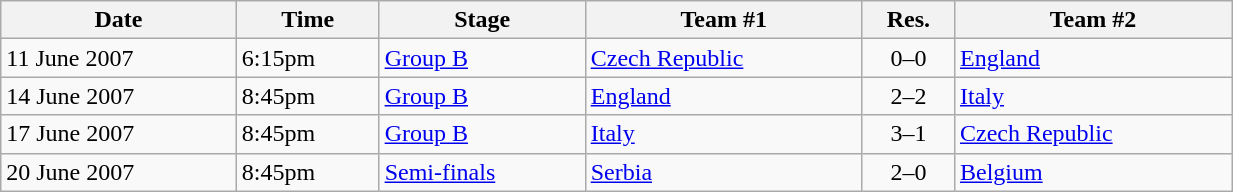<table class="wikitable" style="text-align: left;" width="65%">
<tr>
<th>Date</th>
<th>Time</th>
<th>Stage</th>
<th>Team #1</th>
<th>Res.</th>
<th>Team #2</th>
</tr>
<tr>
<td>11 June 2007</td>
<td>6:15pm</td>
<td><a href='#'>Group B</a></td>
<td> <a href='#'>Czech Republic</a></td>
<td style="text-align:center;">0–0</td>
<td> <a href='#'>England</a></td>
</tr>
<tr>
<td>14 June 2007</td>
<td>8:45pm</td>
<td><a href='#'>Group B</a></td>
<td> <a href='#'>England</a></td>
<td style="text-align:center;">2–2</td>
<td> <a href='#'>Italy</a></td>
</tr>
<tr>
<td>17 June 2007</td>
<td>8:45pm</td>
<td><a href='#'>Group B</a></td>
<td> <a href='#'>Italy</a></td>
<td style="text-align:center;">3–1</td>
<td> <a href='#'>Czech Republic</a></td>
</tr>
<tr>
<td>20 June 2007</td>
<td>8:45pm</td>
<td><a href='#'>Semi-finals</a></td>
<td> <a href='#'>Serbia</a></td>
<td style="text-align:center;">2–0</td>
<td> <a href='#'>Belgium</a></td>
</tr>
</table>
